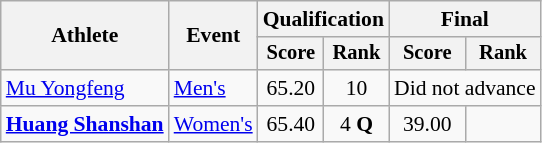<table class="wikitable" style="font-size:90%">
<tr>
<th rowspan="2">Athlete</th>
<th rowspan="2">Event</th>
<th colspan="2">Qualification</th>
<th colspan="2">Final</th>
</tr>
<tr style="font-size:95%">
<th>Score</th>
<th>Rank</th>
<th>Score</th>
<th>Rank</th>
</tr>
<tr align=center>
<td align=left><a href='#'>Mu Yongfeng</a></td>
<td align=left><a href='#'>Men's</a></td>
<td>65.20</td>
<td>10</td>
<td colspan=2>Did not advance</td>
</tr>
<tr align=center>
<td align=left><strong><a href='#'>Huang Shanshan</a></strong></td>
<td align=left><a href='#'>Women's</a></td>
<td>65.40</td>
<td>4 <strong>Q</strong></td>
<td>39.00</td>
<td></td>
</tr>
</table>
